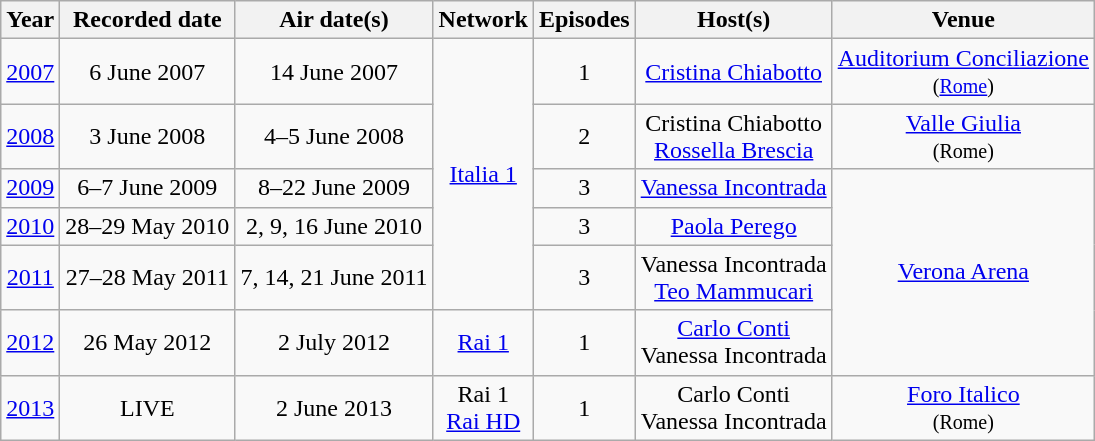<table class="wikitable sortable" style="text-align:center">
<tr>
<th>Year</th>
<th class="unsortable">Recorded date</th>
<th class="unsortable">Air date(s)</th>
<th>Network</th>
<th class="unsortable">Episodes</th>
<th class="unsortable">Host(s)</th>
<th>Venue</th>
</tr>
<tr>
<td><a href='#'>2007</a></td>
<td>6 June 2007</td>
<td>14 June 2007</td>
<td rowspan="5"><a href='#'>Italia 1</a></td>
<td>1</td>
<td><a href='#'>Cristina Chiabotto</a></td>
<td><a href='#'>Auditorium Conciliazione</a> <br> <small>(<a href='#'>Rome</a>)</small></td>
</tr>
<tr>
<td><a href='#'>2008</a></td>
<td>3 June 2008</td>
<td>4–5 June 2008</td>
<td>2</td>
<td>Cristina Chiabotto <br> <a href='#'>Rossella Brescia</a></td>
<td><a href='#'>Valle Giulia</a> <br> <small>(Rome)</small></td>
</tr>
<tr>
<td><a href='#'>2009</a></td>
<td>6–7 June 2009</td>
<td>8–22 June 2009</td>
<td>3</td>
<td><a href='#'>Vanessa Incontrada</a></td>
<td rowspan="4"><a href='#'>Verona Arena</a></td>
</tr>
<tr>
<td><a href='#'>2010</a></td>
<td>28–29 May 2010</td>
<td>2, 9, 16 June 2010</td>
<td>3</td>
<td><a href='#'>Paola Perego</a></td>
</tr>
<tr>
<td><a href='#'>2011</a></td>
<td>27–28 May 2011</td>
<td>7, 14, 21 June 2011</td>
<td>3</td>
<td>Vanessa Incontrada <br> <a href='#'>Teo Mammucari</a></td>
</tr>
<tr>
<td><a href='#'>2012</a></td>
<td>26 May 2012</td>
<td>2 July 2012</td>
<td><a href='#'>Rai 1</a></td>
<td>1</td>
<td><a href='#'>Carlo Conti</a> <br> Vanessa Incontrada</td>
</tr>
<tr>
<td><a href='#'>2013</a></td>
<td>LIVE</td>
<td>2 June 2013</td>
<td>Rai 1 <br> <a href='#'>Rai HD</a></td>
<td>1</td>
<td>Carlo Conti <br> Vanessa Incontrada</td>
<td><a href='#'>Foro Italico</a> <br> <small>(Rome)</small></td>
</tr>
</table>
